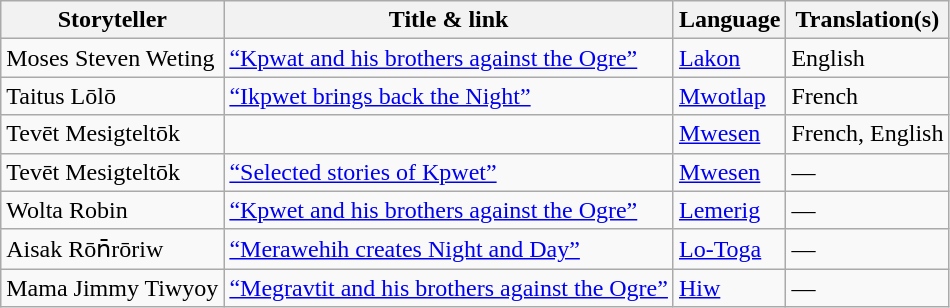<table class="wikitable">
<tr>
<th>Storyteller</th>
<th>Title & link</th>
<th>Language</th>
<th>Translation(s)</th>
</tr>
<tr>
<td>Moses Steven Weting</td>
<td><a href='#'>“Kpwat and his brothers against the Ogre”</a></td>
<td><a href='#'>Lakon</a></td>
<td>English</td>
</tr>
<tr>
<td>Taitus Lōlō</td>
<td><a href='#'>“Ikpwet brings back the Night”</a></td>
<td><a href='#'>Mwotlap</a></td>
<td>French</td>
</tr>
<tr>
<td>Tevēt Mesigteltōk</td>
<td></td>
<td><a href='#'>Mwesen</a></td>
<td>French, English</td>
</tr>
<tr>
<td>Tevēt Mesigteltōk</td>
<td><a href='#'>“Selected stories of Kpwet”</a></td>
<td><a href='#'>Mwesen</a></td>
<td>—</td>
</tr>
<tr>
<td>Wolta Robin</td>
<td><a href='#'>“Kpwet and his brothers against the Ogre”</a></td>
<td><a href='#'>Lemerig</a></td>
<td>—</td>
</tr>
<tr>
<td>Aisak Rōn̄rōriw</td>
<td><a href='#'>“Merawehih creates Night and Day”</a></td>
<td><a href='#'>Lo-Toga</a></td>
<td>—</td>
</tr>
<tr>
<td>Mama Jimmy Tiwyoy</td>
<td><a href='#'>“Megravtit and his brothers against the Ogre”</a></td>
<td><a href='#'>Hiw</a></td>
<td>—</td>
</tr>
</table>
